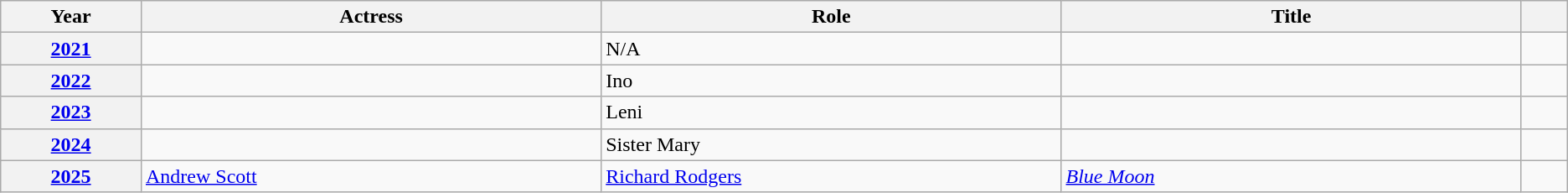<table class="wikitable unsortable">
<tr>
<th scope="col" style="width:3%;">Year</th>
<th scope="col" style="width:10%;">Actress</th>
<th scope="col" style="width:10%;">Role</th>
<th scope="col" style="width:10%;">Title</th>
<th scope="col" style="width:1%;" class="unsortable"></th>
</tr>
<tr>
<th style="text-align:center;"><a href='#'>2021</a></th>
<td> </td>
<td>N/A</td>
<td></td>
<td style="text-align:center;"></td>
</tr>
<tr>
<th style="text-align:center;"><a href='#'>2022</a></th>
<td> </td>
<td>Ino</td>
<td></td>
<td style="text-align:center;"></td>
</tr>
<tr>
<th style="text-align:center;"><a href='#'>2023</a></th>
<td> </td>
<td>Leni</td>
<td></td>
<td style="text-align:center;"></td>
</tr>
<tr>
<th style="text-align:center;"><a href='#'>2024</a></th>
<td> </td>
<td>Sister Mary</td>
<td></td>
<td style="text-align:center;"></td>
</tr>
<tr>
<th><a href='#'>2025</a></th>
<td> <a href='#'>Andrew Scott</a></td>
<td><a href='#'>Richard Rodgers</a></td>
<td><em><a href='#'>Blue Moon</a></em></td>
<td style="text-align:center;"></td>
</tr>
</table>
